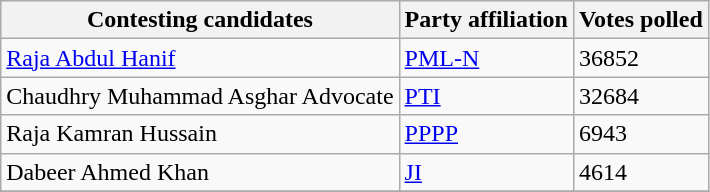<table class="wikitable sortable">
<tr>
<th>Contesting candidates</th>
<th>Party affiliation</th>
<th>Votes polled</th>
</tr>
<tr>
<td><a href='#'>Raja Abdul Hanif</a></td>
<td><a href='#'>PML-N</a></td>
<td>36852</td>
</tr>
<tr>
<td>Chaudhry Muhammad Asghar Advocate</td>
<td><a href='#'>PTI</a></td>
<td>32684</td>
</tr>
<tr>
<td>Raja Kamran Hussain</td>
<td><a href='#'>PPPP</a></td>
<td>6943</td>
</tr>
<tr>
<td>Dabeer Ahmed Khan</td>
<td><a href='#'>JI</a></td>
<td>4614</td>
</tr>
<tr>
</tr>
</table>
